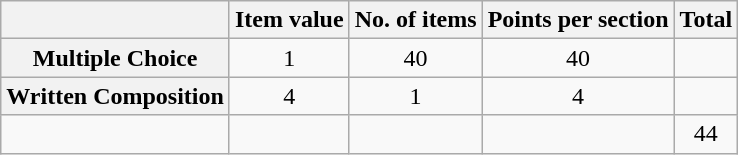<table class="wikitable">
<tr>
<th></th>
<th>Item value</th>
<th>No. of items</th>
<th>Points per section</th>
<th>Total</th>
</tr>
<tr>
<th>Multiple Choice</th>
<td style="text-align:center;">1</td>
<td style="text-align:center;">40</td>
<td style="text-align:center;">40</td>
<td></td>
</tr>
<tr>
<th>Written Composition</th>
<td style="text-align:center;">4</td>
<td style="text-align:center;">1</td>
<td style="text-align:center;">4</td>
<td></td>
</tr>
<tr>
<td></td>
<td></td>
<td></td>
<td></td>
<td style="text-align:center;">44</td>
</tr>
</table>
